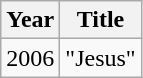<table class="wikitable">
<tr>
<th>Year</th>
<th>Title</th>
</tr>
<tr>
<td>2006</td>
<td>"Jesus"</td>
</tr>
</table>
